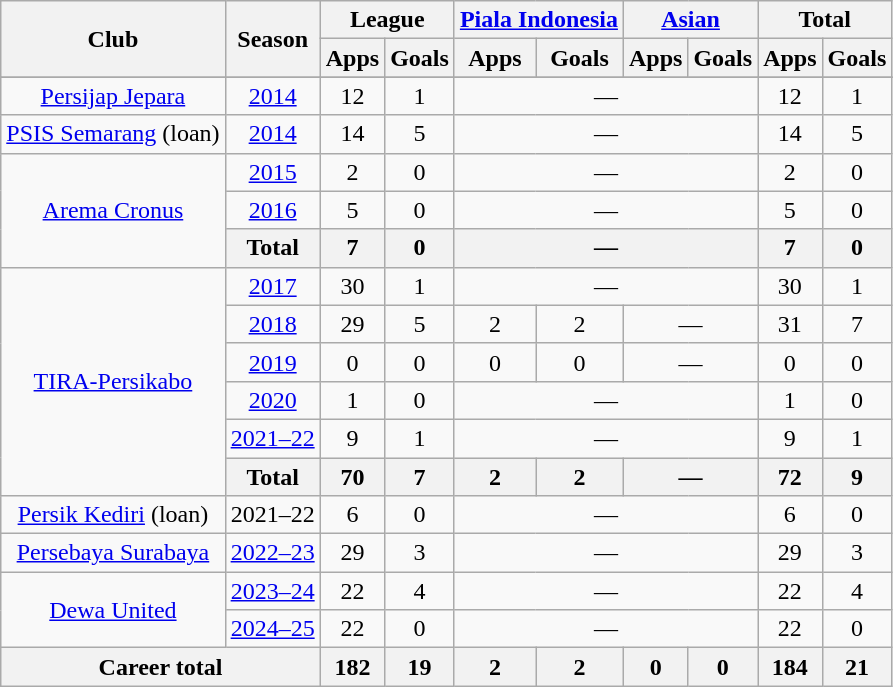<table class="wikitable" style="text-align: center;">
<tr>
<th rowspan="2">Club</th>
<th rowspan="2">Season</th>
<th colspan="2">League</th>
<th colspan="2"><a href='#'>Piala Indonesia</a></th>
<th colspan="2"><a href='#'>Asian</a></th>
<th colspan="2">Total</th>
</tr>
<tr>
<th>Apps</th>
<th>Goals</th>
<th>Apps</th>
<th>Goals</th>
<th>Apps</th>
<th>Goals</th>
<th>Apps</th>
<th>Goals</th>
</tr>
<tr>
</tr>
<tr>
<td rowspan=1><a href='#'>Persijap Jepara</a></td>
<td><a href='#'>2014</a></td>
<td>12</td>
<td>1</td>
<td colspan=4>—</td>
<td>12</td>
<td>1</td>
</tr>
<tr>
<td rowspan=1><a href='#'>PSIS Semarang</a> (loan)</td>
<td><a href='#'>2014</a></td>
<td>14</td>
<td>5</td>
<td colspan=4>—</td>
<td>14</td>
<td>5</td>
</tr>
<tr>
<td rowspan=3><a href='#'>Arema Cronus</a></td>
<td><a href='#'>2015</a></td>
<td>2</td>
<td>0</td>
<td colspan=4>—</td>
<td>2</td>
<td>0</td>
</tr>
<tr>
<td><a href='#'>2016</a></td>
<td>5</td>
<td>0</td>
<td colspan=4>—</td>
<td>5</td>
<td>0</td>
</tr>
<tr>
<th colspan="1">Total</th>
<th>7</th>
<th>0</th>
<th colspan="4">—</th>
<th>7</th>
<th>0</th>
</tr>
<tr>
<td rowspan=6><a href='#'>TIRA-Persikabo</a></td>
<td><a href='#'>2017</a></td>
<td>30</td>
<td>1</td>
<td colspan=4>—</td>
<td>30</td>
<td>1</td>
</tr>
<tr>
<td><a href='#'>2018</a></td>
<td>29</td>
<td>5</td>
<td>2</td>
<td>2</td>
<td colspan=2>—</td>
<td>31</td>
<td>7</td>
</tr>
<tr>
<td><a href='#'>2019</a></td>
<td>0</td>
<td>0</td>
<td>0</td>
<td>0</td>
<td colspan=2>—</td>
<td>0</td>
<td>0</td>
</tr>
<tr>
<td><a href='#'>2020</a></td>
<td>1</td>
<td>0</td>
<td colspan=4>—</td>
<td>1</td>
<td>0</td>
</tr>
<tr>
<td><a href='#'>2021–22</a></td>
<td>9</td>
<td>1</td>
<td colspan=4>—</td>
<td>9</td>
<td>1</td>
</tr>
<tr>
<th colspan="1">Total</th>
<th>70</th>
<th>7</th>
<th>2</th>
<th>2</th>
<th colspan="2">—</th>
<th>72</th>
<th>9</th>
</tr>
<tr>
<td rowspan=1><a href='#'>Persik Kediri</a> (loan)</td>
<td>2021–22</td>
<td>6</td>
<td>0</td>
<td colspan=4>—</td>
<td>6</td>
<td>0</td>
</tr>
<tr>
<td rowspan=1><a href='#'>Persebaya Surabaya</a></td>
<td><a href='#'>2022–23</a></td>
<td>29</td>
<td>3</td>
<td colspan=4>—</td>
<td>29</td>
<td>3</td>
</tr>
<tr>
<td rowspan=2><a href='#'>Dewa United</a></td>
<td><a href='#'>2023–24</a></td>
<td>22</td>
<td>4</td>
<td colspan=4>—</td>
<td>22</td>
<td>4</td>
</tr>
<tr>
<td><a href='#'>2024–25</a></td>
<td>22</td>
<td>0</td>
<td colspan=4>—</td>
<td>22</td>
<td>0</td>
</tr>
<tr>
<th colspan="2">Career total</th>
<th>182</th>
<th>19</th>
<th>2</th>
<th>2</th>
<th>0</th>
<th>0</th>
<th>184</th>
<th>21</th>
</tr>
</table>
